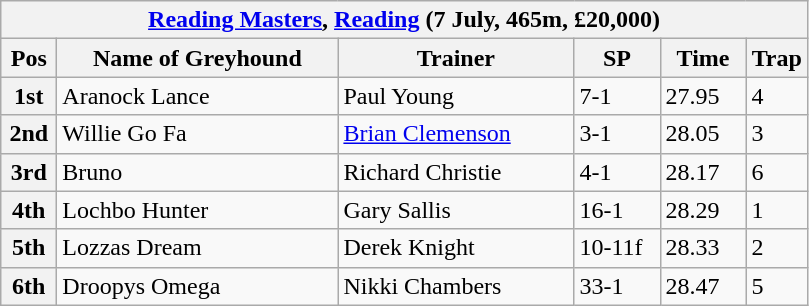<table class="wikitable">
<tr>
<th colspan="6"><a href='#'>Reading Masters</a>, <a href='#'>Reading</a> (7 July, 465m, £20,000)</th>
</tr>
<tr>
<th width=30>Pos</th>
<th width=180>Name of Greyhound</th>
<th width=150>Trainer</th>
<th width=50>SP</th>
<th width=50>Time</th>
<th width=30>Trap</th>
</tr>
<tr>
<th>1st</th>
<td>Aranock Lance</td>
<td>Paul Young</td>
<td>7-1</td>
<td>27.95</td>
<td>4</td>
</tr>
<tr>
<th>2nd</th>
<td>Willie Go Fa</td>
<td><a href='#'>Brian Clemenson</a></td>
<td>3-1</td>
<td>28.05</td>
<td>3</td>
</tr>
<tr>
<th>3rd</th>
<td>Bruno</td>
<td>Richard Christie</td>
<td>4-1</td>
<td>28.17</td>
<td>6</td>
</tr>
<tr>
<th>4th</th>
<td>Lochbo Hunter</td>
<td>Gary Sallis</td>
<td>16-1</td>
<td>28.29</td>
<td>1</td>
</tr>
<tr>
<th>5th</th>
<td>Lozzas Dream</td>
<td>Derek Knight</td>
<td>10-11f</td>
<td>28.33</td>
<td>2</td>
</tr>
<tr>
<th>6th</th>
<td>Droopys Omega</td>
<td>Nikki Chambers</td>
<td>33-1</td>
<td>28.47</td>
<td>5</td>
</tr>
</table>
